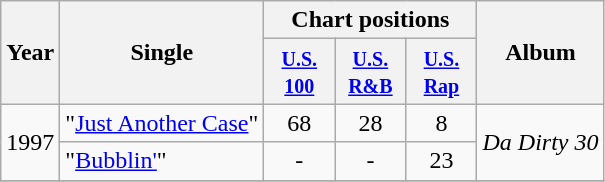<table class="wikitable">
<tr>
<th rowspan="2">Year</th>
<th rowspan="2">Single</th>
<th colspan="3">Chart positions</th>
<th rowspan="2">Album</th>
</tr>
<tr>
<th width="40"><small><a href='#'>U.S. 100</a></small></th>
<th width="40"><small><a href='#'>U.S. R&B</a></small></th>
<th width="40"><small><a href='#'>U.S. Rap</a></small></th>
</tr>
<tr>
<td align="center" rowspan="2">1997</td>
<td align="left">"<a href='#'>Just Another Case</a>"</td>
<td align="center">68</td>
<td align="center">28</td>
<td align="center">8</td>
<td align="left" rowspan="2"><em>Da Dirty 30</em></td>
</tr>
<tr>
<td align="left">"<a href='#'>Bubblin'</a>"</td>
<td align="center">-</td>
<td align="center">-</td>
<td align="center">23</td>
</tr>
<tr>
</tr>
</table>
